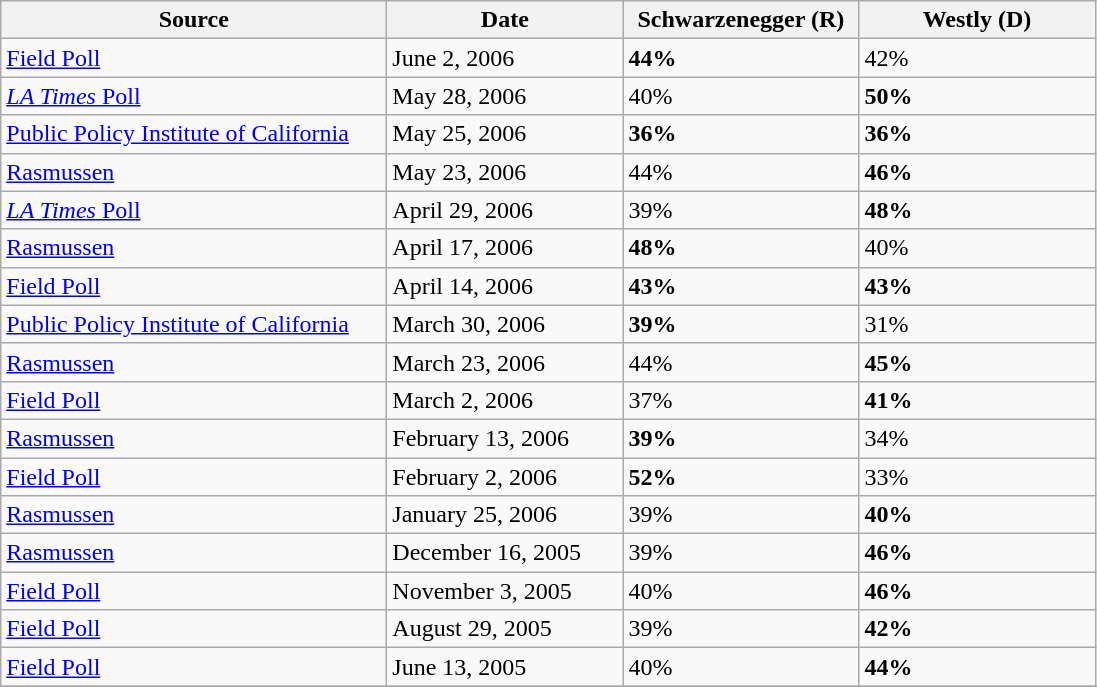<table class="wikitable">
<tr>
<th width=250px>Source</th>
<th width=150px>Date</th>
<th width=150px>Schwarzenegger (R)</th>
<th width=150px>Westly (D)</th>
</tr>
<tr>
<td><a href='#'>Field Poll</a></td>
<td>June 2, 2006</td>
<td><strong>44%</strong></td>
<td>42%</td>
</tr>
<tr>
<td><a href='#'><em>LA Times</em> Poll</a></td>
<td>May 28, 2006</td>
<td>40%</td>
<td><strong>50%</strong></td>
</tr>
<tr>
<td><a href='#'>Public Policy Institute of California</a></td>
<td>May 25, 2006</td>
<td><strong>36%</strong></td>
<td><strong>36%</strong></td>
</tr>
<tr>
<td><a href='#'>Rasmussen</a></td>
<td>May 23, 2006</td>
<td>44%</td>
<td><strong>46%</strong></td>
</tr>
<tr>
<td><a href='#'><em>LA Times</em> Poll</a></td>
<td>April 29, 2006</td>
<td>39%</td>
<td><strong>48%</strong></td>
</tr>
<tr>
<td><a href='#'>Rasmussen</a></td>
<td>April 17, 2006</td>
<td><strong>48%</strong></td>
<td>40%</td>
</tr>
<tr>
<td><a href='#'>Field Poll</a></td>
<td>April 14, 2006</td>
<td><strong>43%</strong></td>
<td><strong>43%</strong></td>
</tr>
<tr>
<td><a href='#'>Public Policy Institute of California</a></td>
<td>March 30, 2006</td>
<td><strong>39%</strong></td>
<td>31%</td>
</tr>
<tr>
<td><a href='#'>Rasmussen</a></td>
<td>March 23, 2006</td>
<td>44%</td>
<td><strong>45%</strong></td>
</tr>
<tr>
<td><a href='#'>Field Poll</a></td>
<td>March 2, 2006</td>
<td>37%</td>
<td><strong>41%</strong></td>
</tr>
<tr>
<td><a href='#'>Rasmussen</a></td>
<td>February 13, 2006</td>
<td><strong>39%</strong></td>
<td>34%</td>
</tr>
<tr>
<td><a href='#'>Field Poll</a></td>
<td>February 2, 2006</td>
<td><strong>52%</strong></td>
<td>33%</td>
</tr>
<tr>
<td><a href='#'>Rasmussen</a></td>
<td>January 25, 2006</td>
<td>39%</td>
<td><strong>40%</strong></td>
</tr>
<tr>
<td><a href='#'>Rasmussen</a></td>
<td>December 16, 2005</td>
<td>39%</td>
<td><strong>46%</strong></td>
</tr>
<tr>
<td><a href='#'>Field Poll</a></td>
<td>November 3, 2005</td>
<td>40%</td>
<td><strong>46%</strong></td>
</tr>
<tr>
<td><a href='#'>Field Poll</a></td>
<td>August 29, 2005</td>
<td>39%</td>
<td><strong>42%</strong></td>
</tr>
<tr>
<td><a href='#'>Field Poll</a></td>
<td>June 13, 2005</td>
<td>40%</td>
<td><strong>44%</strong></td>
</tr>
<tr>
</tr>
</table>
